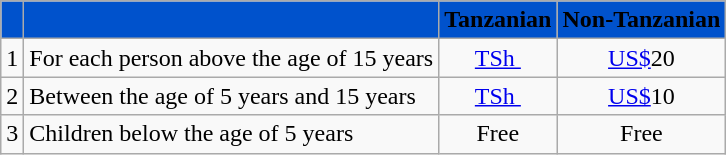<table class="wikitable">
<tr>
<th style="background: #0052cc;"></th>
<th style="background: #0052cc;"></th>
<th style="background: #0052cc;"><span>Tanzanian</span></th>
<th style="background: #0052cc;"><span>Non-Tanzanian</span></th>
</tr>
<tr>
<td>1</td>
<td>For each person above the age of 15 years</td>
<td align="center"><a href='#'>TSh </a></td>
<td align="center"><a href='#'>US$</a>20</td>
</tr>
<tr>
<td>2</td>
<td>Between the age of 5 years and 15 years</td>
<td align="center"><a href='#'>TSh </a></td>
<td align="center"><a href='#'>US$</a>10</td>
</tr>
<tr>
<td>3</td>
<td>Children below the age of 5 years</td>
<td align="center">Free</td>
<td align="center">Free</td>
</tr>
</table>
